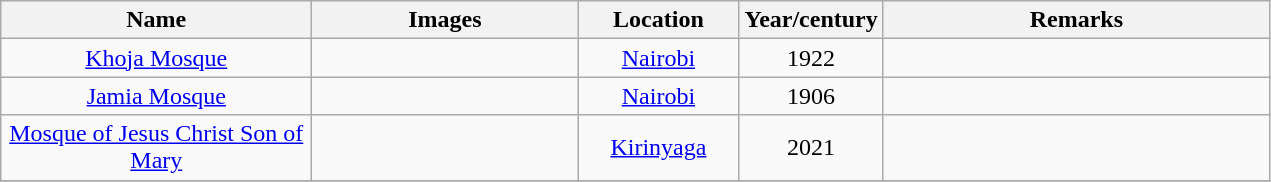<table class=wikitable style="text-align:center">
<tr>
<th align=left width=200px>Name</th>
<th align=center width=170px class=unsortable>Images</th>
<th align=left width=100px>Location</th>
<th align=left width=050px>Year/century</th>
<th align=left width=250px class=unsortable>Remarks</th>
</tr>
<tr>
<td><a href='#'>Khoja Mosque</a></td>
<td></td>
<td><a href='#'>Nairobi</a></td>
<td>1922</td>
<td></td>
</tr>
<tr>
<td><a href='#'>Jamia Mosque</a></td>
<td></td>
<td><a href='#'>Nairobi</a></td>
<td>1906</td>
<td></td>
</tr>
<tr>
<td><a href='#'>Mosque of Jesus Christ Son of Mary</a></td>
<td></td>
<td><a href='#'>Kirinyaga</a></td>
<td>2021</td>
<td></td>
</tr>
<tr>
</tr>
</table>
